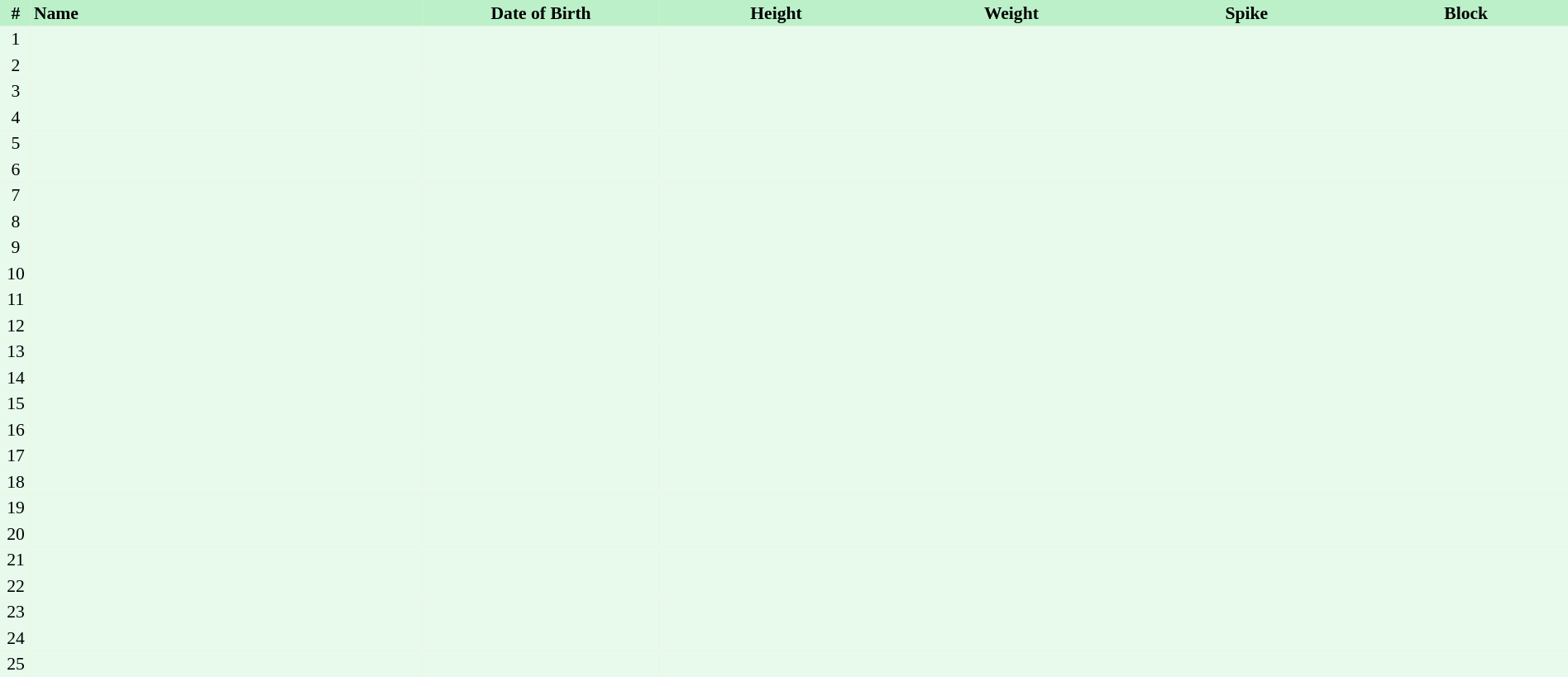<table border=0 cellpadding=2 cellspacing=0  |- bgcolor=#FFECCE style="text-align:center; font-size:90%; width:100%">
<tr bgcolor=#BBF0C9>
<th width=2%>#</th>
<th align=left width=25%>Name</th>
<th width=15%>Date of Birth</th>
<th width=15%>Height</th>
<th width=15%>Weight</th>
<th width=15%>Spike</th>
<th width=15%>Block</th>
</tr>
<tr bgcolor=#E7FAEC>
<td>1</td>
<td align=left></td>
<td align=right></td>
<td></td>
<td></td>
<td></td>
<td></td>
</tr>
<tr bgcolor=#E7FAEC>
<td>2</td>
<td align=left></td>
<td align=right></td>
<td></td>
<td></td>
<td></td>
<td></td>
</tr>
<tr bgcolor=#E7FAEC>
<td>3</td>
<td align=left></td>
<td align=right></td>
<td></td>
<td></td>
<td></td>
<td></td>
</tr>
<tr bgcolor=#E7FAEC>
<td>4</td>
<td align=left></td>
<td align=right></td>
<td></td>
<td></td>
<td></td>
<td></td>
</tr>
<tr bgcolor=#E7FAEC>
<td>5</td>
<td align=left></td>
<td align=right></td>
<td></td>
<td></td>
<td></td>
<td></td>
</tr>
<tr bgcolor=#E7FAEC>
<td>6</td>
<td align=left></td>
<td align=right></td>
<td></td>
<td></td>
<td></td>
<td></td>
</tr>
<tr bgcolor=#E7FAEC>
<td>7</td>
<td align=left></td>
<td align=right></td>
<td></td>
<td></td>
<td></td>
<td></td>
</tr>
<tr bgcolor=#E7FAEC>
<td>8</td>
<td align=left></td>
<td align=right></td>
<td></td>
<td></td>
<td></td>
<td></td>
</tr>
<tr bgcolor=#E7FAEC>
<td>9</td>
<td align=left></td>
<td align=right></td>
<td></td>
<td></td>
<td></td>
<td></td>
</tr>
<tr bgcolor=#E7FAEC>
<td>10</td>
<td align=left></td>
<td align=right></td>
<td></td>
<td></td>
<td></td>
<td></td>
</tr>
<tr bgcolor=#E7FAEC>
<td>11</td>
<td align=left></td>
<td align=right></td>
<td></td>
<td></td>
<td></td>
<td></td>
</tr>
<tr bgcolor=#E7FAEC>
<td>12</td>
<td align=left></td>
<td align=right></td>
<td></td>
<td></td>
<td></td>
<td></td>
</tr>
<tr bgcolor=#E7FAEC>
<td>13</td>
<td align=left></td>
<td align=right></td>
<td></td>
<td></td>
<td></td>
<td></td>
</tr>
<tr bgcolor=#E7FAEC>
<td>14</td>
<td align=left></td>
<td align=right></td>
<td></td>
<td></td>
<td></td>
<td></td>
</tr>
<tr bgcolor=#E7FAEC>
<td>15</td>
<td align=left></td>
<td align=right></td>
<td></td>
<td></td>
<td></td>
<td></td>
</tr>
<tr bgcolor=#E7FAEC>
<td>16</td>
<td align=left></td>
<td align=right></td>
<td></td>
<td></td>
<td></td>
<td></td>
</tr>
<tr bgcolor=#E7FAEC>
<td>17</td>
<td align=left></td>
<td align=right></td>
<td></td>
<td></td>
<td></td>
<td></td>
</tr>
<tr bgcolor=#E7FAEC>
<td>18</td>
<td align=left></td>
<td align=right></td>
<td></td>
<td></td>
<td></td>
<td></td>
</tr>
<tr bgcolor=#E7FAEC>
<td>19</td>
<td align=left></td>
<td align=right></td>
<td></td>
<td></td>
<td></td>
<td></td>
</tr>
<tr bgcolor=#E7FAEC>
<td>20</td>
<td align=left></td>
<td align=right></td>
<td></td>
<td></td>
<td></td>
<td></td>
</tr>
<tr bgcolor=#E7FAEC>
<td>21</td>
<td align=left></td>
<td align=right></td>
<td></td>
<td></td>
<td></td>
<td></td>
</tr>
<tr bgcolor=#E7FAEC>
<td>22</td>
<td align=left></td>
<td align=right></td>
<td></td>
<td></td>
<td></td>
<td></td>
</tr>
<tr bgcolor=#E7FAEC>
<td>23</td>
<td align=left></td>
<td align=right></td>
<td></td>
<td></td>
<td></td>
<td></td>
</tr>
<tr bgcolor=#E7FAEC>
<td>24</td>
<td align=left></td>
<td align=right></td>
<td></td>
<td></td>
<td></td>
<td></td>
</tr>
<tr bgcolor=#E7FAEC>
<td>25</td>
<td align=left></td>
<td align=right></td>
<td></td>
<td></td>
<td></td>
<td></td>
</tr>
</table>
